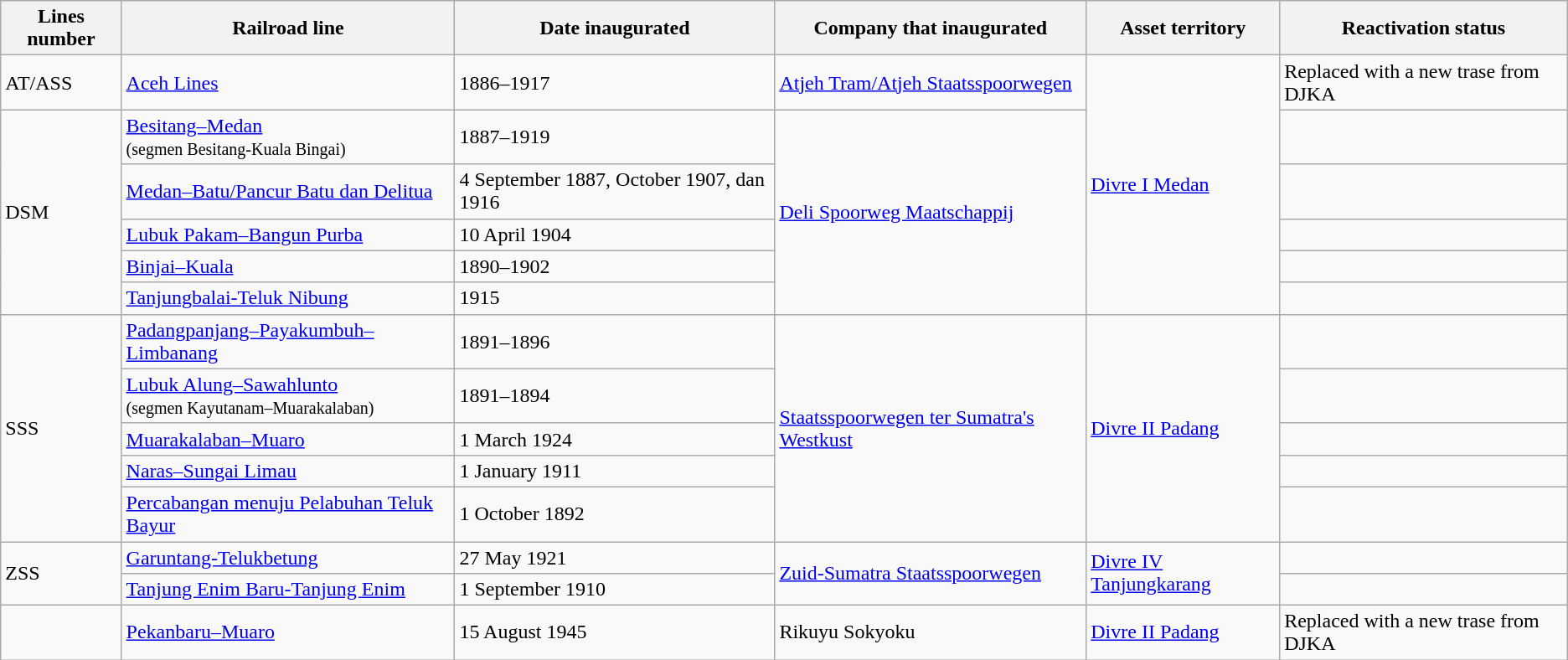<table class="wikitable">
<tr>
<th>Lines number</th>
<th>Railroad line</th>
<th>Date inaugurated</th>
<th>Company that inaugurated</th>
<th>Asset territory</th>
<th>Reactivation status</th>
</tr>
<tr>
<td>AT/ASS</td>
<td><a href='#'>Aceh Lines</a></td>
<td>1886–1917</td>
<td><a href='#'>Atjeh Tram/Atjeh Staatsspoorwegen</a></td>
<td rowspan="6"><a href='#'>Divre I Medan</a></td>
<td>Replaced with a new trase from DJKA</td>
</tr>
<tr>
<td rowspan="5">DSM</td>
<td><a href='#'>Besitang–Medan</a><br><small>(segmen Besitang-Kuala Bingai)</small></td>
<td>1887–1919</td>
<td rowspan="5"><a href='#'>Deli Spoorweg Maatschappij</a></td>
<td></td>
</tr>
<tr>
<td><a href='#'>Medan–Batu/Pancur Batu dan Delitua</a></td>
<td>4 September 1887, October 1907, dan 1916</td>
<td></td>
</tr>
<tr>
<td><a href='#'>Lubuk Pakam–Bangun Purba</a></td>
<td>10 April 1904</td>
<td></td>
</tr>
<tr>
<td><a href='#'>Binjai–Kuala</a></td>
<td>1890–1902</td>
<td></td>
</tr>
<tr>
<td><a href='#'>Tanjungbalai-Teluk Nibung</a></td>
<td>1915</td>
<td></td>
</tr>
<tr>
<td rowspan="5">SSS</td>
<td><a href='#'>Padangpanjang–Payakumbuh–Limbanang</a></td>
<td>1891–1896</td>
<td rowspan="5"><a href='#'>Staatsspoorwegen ter Sumatra's Westkust</a></td>
<td rowspan="5"><a href='#'>Divre II Padang</a></td>
<td></td>
</tr>
<tr>
<td><a href='#'>Lubuk Alung–Sawahlunto</a> <br><small>(segmen Kayutanam–Muarakalaban)</small></td>
<td>1891–1894</td>
<td></td>
</tr>
<tr>
<td><a href='#'>Muarakalaban–Muaro</a></td>
<td>1 March 1924</td>
<td></td>
</tr>
<tr>
<td><a href='#'>Naras–Sungai Limau</a></td>
<td>1 January 1911</td>
<td></td>
</tr>
<tr>
<td><a href='#'>Percabangan menuju Pelabuhan Teluk Bayur</a></td>
<td>1 October 1892</td>
<td></td>
</tr>
<tr>
<td Rowspan="2">ZSS</td>
<td><a href='#'>Garuntang-Telukbetung</a></td>
<td>27 May 1921</td>
<td Rowspan="2"><a href='#'>Zuid-Sumatra Staatsspoorwegen</a></td>
<td Rowspan="2"><a href='#'>Divre IV Tanjungkarang</a></td>
<td></td>
</tr>
<tr>
<td><a href='#'>Tanjung Enim Baru-Tanjung Enim</a></td>
<td>1 September 1910</td>
<td></td>
</tr>
<tr>
<td></td>
<td><a href='#'>Pekanbaru–Muaro</a></td>
<td>15 August 1945</td>
<td>Rikuyu Sokyoku</td>
<td><a href='#'>Divre II Padang</a></td>
<td>Replaced with a new trase from DJKA</td>
</tr>
</table>
